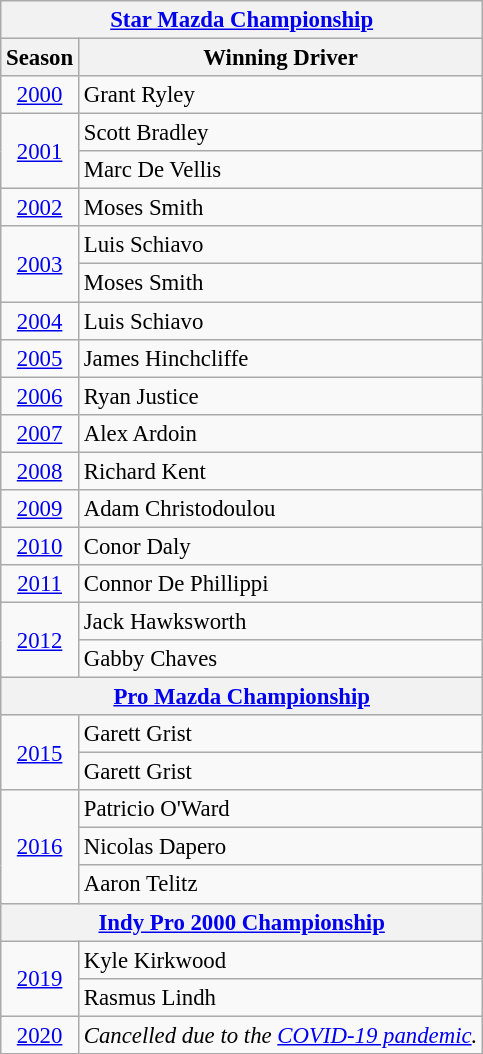<table class="wikitable" style="font-size: 95%;">
<tr>
<th colspan=2><a href='#'>Star Mazda Championship</a></th>
</tr>
<tr>
<th>Season</th>
<th>Winning Driver</th>
</tr>
<tr>
<td style="text-align:center;"><a href='#'>2000</a></td>
<td>Grant Ryley</td>
</tr>
<tr>
<td style="text-align:center;" rowspan="2"><a href='#'>2001</a></td>
<td>Scott Bradley</td>
</tr>
<tr>
<td>Marc De Vellis</td>
</tr>
<tr>
<td style="text-align:center;"><a href='#'>2002</a></td>
<td>Moses Smith</td>
</tr>
<tr>
<td style="text-align:center;" rowspan="2"><a href='#'>2003</a></td>
<td>Luis Schiavo</td>
</tr>
<tr>
<td>Moses Smith</td>
</tr>
<tr>
<td style="text-align:center;"><a href='#'>2004</a></td>
<td>Luis Schiavo</td>
</tr>
<tr>
<td style="text-align:center;"><a href='#'>2005</a></td>
<td>James Hinchcliffe</td>
</tr>
<tr>
<td style="text-align:center;"><a href='#'>2006</a></td>
<td>Ryan Justice</td>
</tr>
<tr>
<td style="text-align:center;"><a href='#'>2007</a></td>
<td>Alex Ardoin</td>
</tr>
<tr>
<td style="text-align:center;"><a href='#'>2008</a></td>
<td>Richard Kent</td>
</tr>
<tr>
<td style="text-align:center;"><a href='#'>2009</a></td>
<td>Adam Christodoulou</td>
</tr>
<tr>
<td style="text-align:center;"><a href='#'>2010</a></td>
<td>Conor Daly</td>
</tr>
<tr>
<td style="text-align:center;"><a href='#'>2011</a></td>
<td>Connor De Phillippi</td>
</tr>
<tr>
<td style="text-align:center;" rowspan="2"><a href='#'>2012</a></td>
<td>Jack Hawksworth</td>
</tr>
<tr>
<td>Gabby Chaves</td>
</tr>
<tr>
<th colspan="2"><a href='#'>Pro Mazda Championship</a></th>
</tr>
<tr>
<td style="text-align:center;" rowspan="2"><a href='#'>2015</a></td>
<td>Garett Grist</td>
</tr>
<tr>
<td>Garett Grist</td>
</tr>
<tr>
<td style="text-align:center;" rowspan="3"><a href='#'>2016</a></td>
<td>Patricio O'Ward</td>
</tr>
<tr>
<td>Nicolas Dapero</td>
</tr>
<tr>
<td>Aaron Telitz</td>
</tr>
<tr>
<th colspan="2"><a href='#'>Indy Pro 2000 Championship</a></th>
</tr>
<tr>
<td style="text-align:center;" rowspan="2"><a href='#'>2019</a></td>
<td>Kyle Kirkwood</td>
</tr>
<tr>
<td>Rasmus Lindh</td>
</tr>
<tr>
<td style="text-align:center"><a href='#'>2020</a></td>
<td style="text-align:center"><em>Cancelled due to the <a href='#'>COVID-19 pandemic</a>.</em></td>
</tr>
</table>
